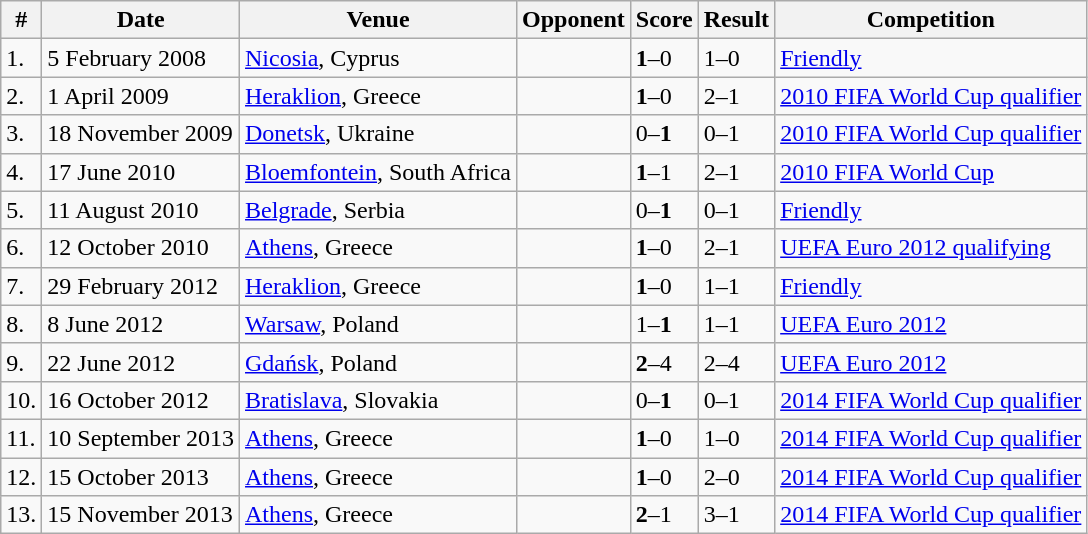<table class="wikitable">
<tr>
<th>#</th>
<th>Date</th>
<th>Venue</th>
<th>Opponent</th>
<th>Score</th>
<th>Result</th>
<th>Competition</th>
</tr>
<tr>
<td>1.</td>
<td>5 February 2008</td>
<td><a href='#'>Nicosia</a>, Cyprus</td>
<td></td>
<td><strong>1</strong>–0</td>
<td>1–0</td>
<td><a href='#'>Friendly</a></td>
</tr>
<tr>
<td>2.</td>
<td>1 April 2009</td>
<td><a href='#'>Heraklion</a>, Greece</td>
<td></td>
<td><strong>1</strong>–0</td>
<td>2–1</td>
<td><a href='#'>2010 FIFA World Cup qualifier</a></td>
</tr>
<tr>
<td>3.</td>
<td>18 November 2009</td>
<td><a href='#'>Donetsk</a>, Ukraine</td>
<td></td>
<td>0–<strong>1</strong></td>
<td>0–1</td>
<td><a href='#'>2010 FIFA World Cup qualifier</a></td>
</tr>
<tr>
<td>4.</td>
<td>17 June 2010</td>
<td><a href='#'>Bloemfontein</a>, South Africa</td>
<td></td>
<td><strong>1</strong>–1</td>
<td>2–1</td>
<td><a href='#'>2010 FIFA World Cup</a></td>
</tr>
<tr>
<td>5.</td>
<td>11 August 2010</td>
<td><a href='#'>Belgrade</a>, Serbia</td>
<td></td>
<td>0–<strong>1</strong></td>
<td>0–1</td>
<td><a href='#'>Friendly</a></td>
</tr>
<tr>
<td>6.</td>
<td>12 October 2010</td>
<td><a href='#'>Athens</a>, Greece</td>
<td></td>
<td><strong>1</strong>–0</td>
<td>2–1</td>
<td><a href='#'>UEFA Euro 2012 qualifying</a></td>
</tr>
<tr>
<td>7.</td>
<td>29 February 2012</td>
<td><a href='#'>Heraklion</a>, Greece</td>
<td></td>
<td><strong>1</strong>–0</td>
<td>1–1</td>
<td><a href='#'>Friendly</a></td>
</tr>
<tr>
<td>8.</td>
<td>8 June 2012</td>
<td><a href='#'>Warsaw</a>, Poland</td>
<td></td>
<td>1–<strong>1</strong></td>
<td>1–1</td>
<td><a href='#'>UEFA Euro 2012</a></td>
</tr>
<tr>
<td>9.</td>
<td>22 June 2012</td>
<td><a href='#'>Gdańsk</a>, Poland</td>
<td></td>
<td><strong>2</strong>–4</td>
<td>2–4</td>
<td><a href='#'>UEFA Euro 2012</a></td>
</tr>
<tr>
<td>10.</td>
<td>16 October 2012</td>
<td><a href='#'>Bratislava</a>, Slovakia</td>
<td></td>
<td>0–<strong>1</strong></td>
<td>0–1</td>
<td><a href='#'>2014 FIFA World Cup qualifier</a></td>
</tr>
<tr>
<td>11.</td>
<td>10 September 2013</td>
<td><a href='#'>Athens</a>, Greece</td>
<td></td>
<td><strong>1</strong>–0</td>
<td>1–0</td>
<td><a href='#'>2014 FIFA World Cup qualifier</a></td>
</tr>
<tr>
<td>12.</td>
<td>15 October 2013</td>
<td><a href='#'>Athens</a>, Greece</td>
<td></td>
<td><strong>1</strong>–0</td>
<td>2–0</td>
<td><a href='#'>2014 FIFA World Cup qualifier</a></td>
</tr>
<tr>
<td>13.</td>
<td>15 November 2013</td>
<td><a href='#'>Athens</a>, Greece</td>
<td></td>
<td><strong>2</strong>–1</td>
<td>3–1</td>
<td><a href='#'>2014 FIFA World Cup qualifier</a></td>
</tr>
</table>
